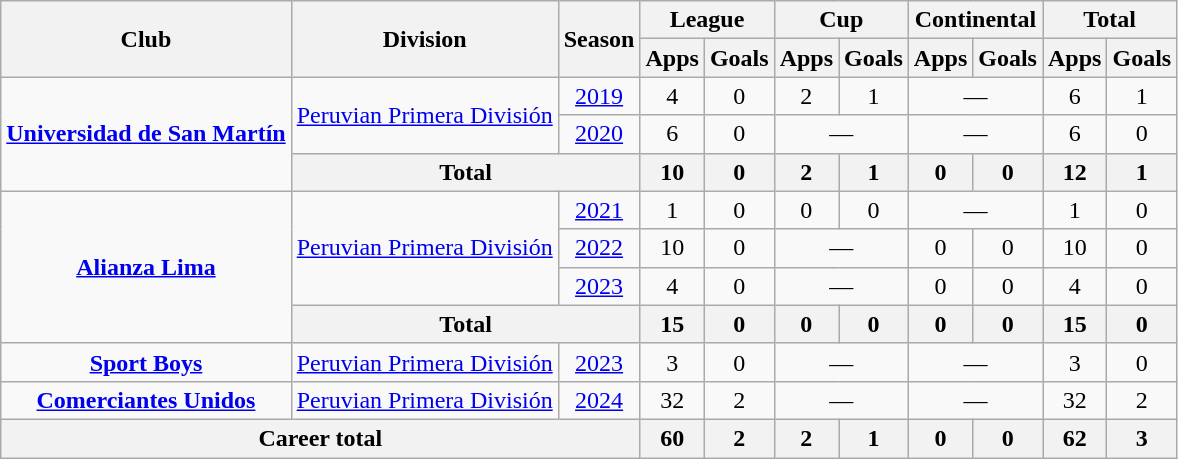<table class="wikitable" style="text-align: center">
<tr>
<th rowspan="2">Club</th>
<th rowspan="2">Division</th>
<th rowspan="2">Season</th>
<th colspan="2">League</th>
<th colspan="2">Cup</th>
<th colspan="2">Continental</th>
<th colspan="2">Total</th>
</tr>
<tr>
<th>Apps</th>
<th>Goals</th>
<th>Apps</th>
<th>Goals</th>
<th>Apps</th>
<th>Goals</th>
<th>Apps</th>
<th>Goals</th>
</tr>
<tr>
<td rowspan="3"><strong><a href='#'>Universidad de San Martín</a></strong></td>
<td rowspan="2"><a href='#'>Peruvian Primera División</a></td>
<td><a href='#'>2019</a></td>
<td>4</td>
<td>0</td>
<td>2</td>
<td>1</td>
<td colspan="2">—</td>
<td>6</td>
<td>1</td>
</tr>
<tr>
<td><a href='#'>2020</a></td>
<td>6</td>
<td>0</td>
<td colspan="2">—</td>
<td colspan="2">—</td>
<td>6</td>
<td>0</td>
</tr>
<tr>
<th colspan="2">Total</th>
<th>10</th>
<th>0</th>
<th>2</th>
<th>1</th>
<th>0</th>
<th>0</th>
<th>12</th>
<th>1</th>
</tr>
<tr>
<td rowspan="4"><strong><a href='#'>Alianza Lima</a></strong></td>
<td rowspan="3"><a href='#'>Peruvian Primera División</a></td>
<td><a href='#'>2021</a></td>
<td>1</td>
<td>0</td>
<td>0</td>
<td>0</td>
<td colspan="2">—</td>
<td>1</td>
<td>0</td>
</tr>
<tr>
<td><a href='#'>2022</a></td>
<td>10</td>
<td>0</td>
<td colspan="2">—</td>
<td>0</td>
<td>0</td>
<td>10</td>
<td>0</td>
</tr>
<tr>
<td><a href='#'>2023</a></td>
<td>4</td>
<td>0</td>
<td colspan="2">—</td>
<td>0</td>
<td>0</td>
<td>4</td>
<td>0</td>
</tr>
<tr>
<th colspan="2">Total</th>
<th>15</th>
<th>0</th>
<th>0</th>
<th>0</th>
<th>0</th>
<th>0</th>
<th>15</th>
<th>0</th>
</tr>
<tr>
<td><strong><a href='#'>Sport Boys</a></strong></td>
<td><a href='#'>Peruvian Primera División</a></td>
<td><a href='#'>2023</a></td>
<td>3</td>
<td>0</td>
<td colspan="2">—</td>
<td colspan="2">—</td>
<td>3</td>
<td>0</td>
</tr>
<tr>
<td><strong><a href='#'>Comerciantes Unidos</a></strong></td>
<td><a href='#'>Peruvian Primera División</a></td>
<td><a href='#'>2024</a></td>
<td>32</td>
<td>2</td>
<td colspan="2">—</td>
<td colspan="2">—</td>
<td>32</td>
<td>2</td>
</tr>
<tr>
<th colspan="3">Career total</th>
<th>60</th>
<th>2</th>
<th>2</th>
<th>1</th>
<th>0</th>
<th>0</th>
<th>62</th>
<th>3</th>
</tr>
</table>
